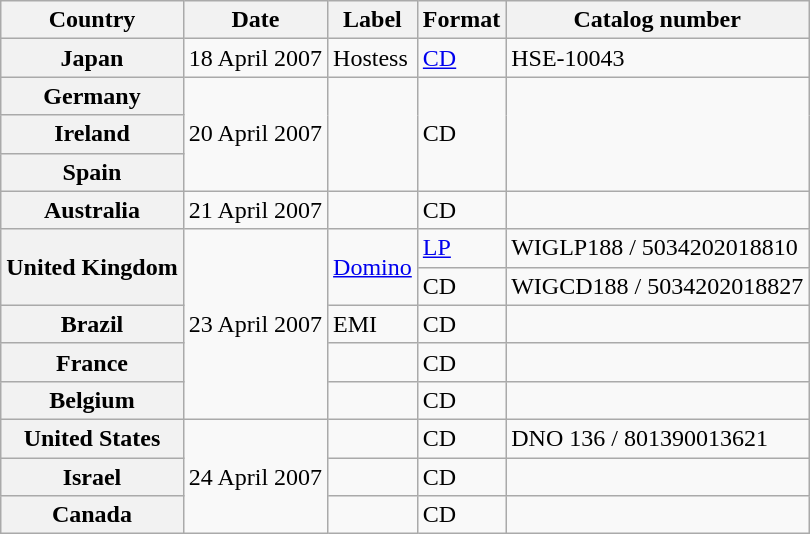<table class="wikitable plainrowheaders">
<tr>
<th scope="col">Country</th>
<th scope="col">Date</th>
<th scope="col">Label</th>
<th scope="col">Format</th>
<th scope="col">Catalog number</th>
</tr>
<tr>
<th scope="row">Japan</th>
<td>18 April 2007</td>
<td>Hostess</td>
<td><a href='#'>CD</a></td>
<td>HSE-10043</td>
</tr>
<tr>
<th scope="row">Germany</th>
<td rowspan="3">20 April 2007</td>
<td rowspan="3"></td>
<td rowspan="3">CD</td>
<td rowspan="3"></td>
</tr>
<tr>
<th scope="row">Ireland</th>
</tr>
<tr>
<th scope="row">Spain</th>
</tr>
<tr>
<th scope="row">Australia</th>
<td>21 April 2007</td>
<td></td>
<td>CD</td>
<td></td>
</tr>
<tr>
<th scope="row" rowspan="2">United Kingdom</th>
<td rowspan="5">23 April 2007</td>
<td rowspan="2"><a href='#'>Domino</a></td>
<td><a href='#'>LP</a></td>
<td>WIGLP188 / 5034202018810</td>
</tr>
<tr>
<td>CD</td>
<td>WIGCD188 / 5034202018827</td>
</tr>
<tr>
<th scope="row">Brazil</th>
<td>EMI</td>
<td>CD</td>
<td></td>
</tr>
<tr>
<th scope="row">France</th>
<td></td>
<td>CD</td>
<td></td>
</tr>
<tr>
<th scope="row">Belgium</th>
<td></td>
<td>CD</td>
<td></td>
</tr>
<tr>
<th scope="row">United States</th>
<td rowspan="3">24 April 2007</td>
<td></td>
<td>CD</td>
<td>DNO 136 / 801390013621</td>
</tr>
<tr>
<th scope="row">Israel</th>
<td></td>
<td>CD</td>
<td></td>
</tr>
<tr>
<th scope="row">Canada</th>
<td></td>
<td>CD</td>
<td></td>
</tr>
</table>
